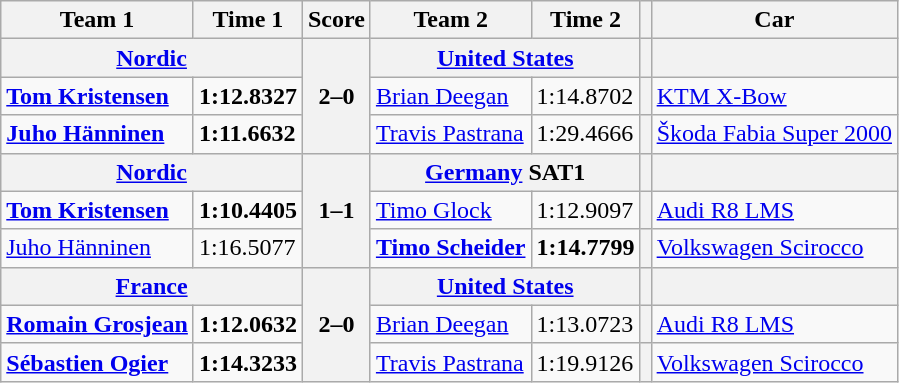<table class="wikitable">
<tr>
<th>Team 1</th>
<th>Time 1</th>
<th>Score</th>
<th>Team 2</th>
<th>Time 2</th>
<th></th>
<th>Car</th>
</tr>
<tr>
<th colspan=2> <a href='#'>Nordic</a></th>
<th rowspan=3>2–0</th>
<th colspan=2> <a href='#'>United States</a></th>
<th></th>
<th></th>
</tr>
<tr>
<td><strong><a href='#'>Tom Kristensen</a></strong></td>
<td><strong>1:12.8327</strong></td>
<td><a href='#'>Brian Deegan</a></td>
<td>1:14.8702</td>
<th></th>
<td><a href='#'>KTM X-Bow</a></td>
</tr>
<tr>
<td><strong><a href='#'>Juho Hänninen</a></strong></td>
<td><strong>1:11.6632</strong></td>
<td><a href='#'>Travis Pastrana</a></td>
<td>1:29.4666</td>
<th></th>
<td><a href='#'>Škoda Fabia Super 2000</a></td>
</tr>
<tr>
<th colspan=2> <a href='#'>Nordic</a></th>
<th rowspan=3>1–1</th>
<th colspan=2> <a href='#'>Germany</a> SAT1</th>
<th></th>
<th></th>
</tr>
<tr>
<td><strong><a href='#'>Tom Kristensen</a></strong></td>
<td><strong>1:10.4405</strong></td>
<td><a href='#'>Timo Glock</a></td>
<td>1:12.9097</td>
<th></th>
<td><a href='#'>Audi R8 LMS</a></td>
</tr>
<tr>
<td><a href='#'>Juho Hänninen</a></td>
<td>1:16.5077</td>
<td><strong><a href='#'>Timo Scheider</a></strong></td>
<td><strong>1:14.7799</strong></td>
<th></th>
<td><a href='#'>Volkswagen Scirocco</a></td>
</tr>
<tr>
<th colspan=2> <a href='#'>France</a></th>
<th rowspan=3>2–0</th>
<th colspan=2> <a href='#'>United States</a></th>
<th></th>
<th></th>
</tr>
<tr>
<td><strong><a href='#'>Romain Grosjean</a></strong></td>
<td><strong>1:12.0632</strong></td>
<td><a href='#'>Brian Deegan</a></td>
<td>1:13.0723</td>
<th></th>
<td><a href='#'>Audi R8 LMS</a></td>
</tr>
<tr>
<td><strong><a href='#'>Sébastien Ogier</a></strong></td>
<td><strong>1:14.3233</strong></td>
<td><a href='#'>Travis Pastrana</a></td>
<td>1:19.9126</td>
<th></th>
<td><a href='#'>Volkswagen Scirocco</a></td>
</tr>
</table>
